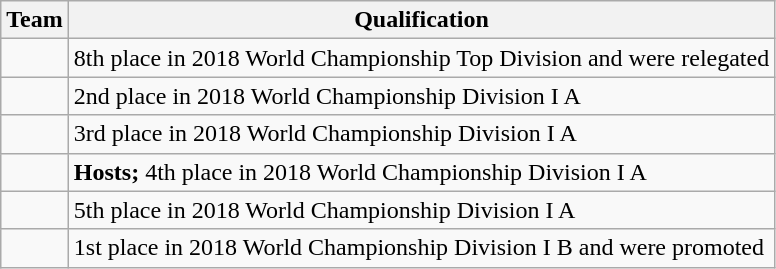<table class="wikitable">
<tr>
<th>Team</th>
<th>Qualification</th>
</tr>
<tr>
<td></td>
<td>8th place in 2018 World Championship Top Division and were relegated</td>
</tr>
<tr>
<td></td>
<td>2nd place in 2018 World Championship Division I A</td>
</tr>
<tr>
<td></td>
<td>3rd place in 2018 World Championship Division I A</td>
</tr>
<tr>
<td></td>
<td><strong>Hosts;</strong> 4th place in 2018 World Championship Division I A</td>
</tr>
<tr>
<td></td>
<td>5th place in 2018 World Championship Division I A</td>
</tr>
<tr>
<td></td>
<td>1st place in 2018 World Championship Division I B and were promoted</td>
</tr>
</table>
